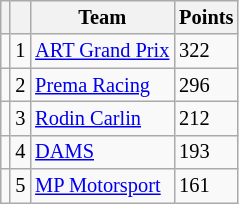<table class="wikitable" style="font-size: 85%;">
<tr>
<th></th>
<th></th>
<th>Team</th>
<th>Points</th>
</tr>
<tr>
<td align="left"></td>
<td align="center">1</td>
<td> <a href='#'>ART Grand Prix</a></td>
<td>322</td>
</tr>
<tr>
<td align="left"></td>
<td align="center">2</td>
<td> <a href='#'>Prema Racing</a></td>
<td>296</td>
</tr>
<tr>
<td align="left"></td>
<td align="center">3</td>
<td> <a href='#'>Rodin Carlin</a></td>
<td>212</td>
</tr>
<tr>
<td align="left"></td>
<td align="center">4</td>
<td> <a href='#'>DAMS</a></td>
<td>193</td>
</tr>
<tr>
<td align="left"></td>
<td align="center">5</td>
<td> <a href='#'>MP Motorsport</a></td>
<td>161</td>
</tr>
</table>
